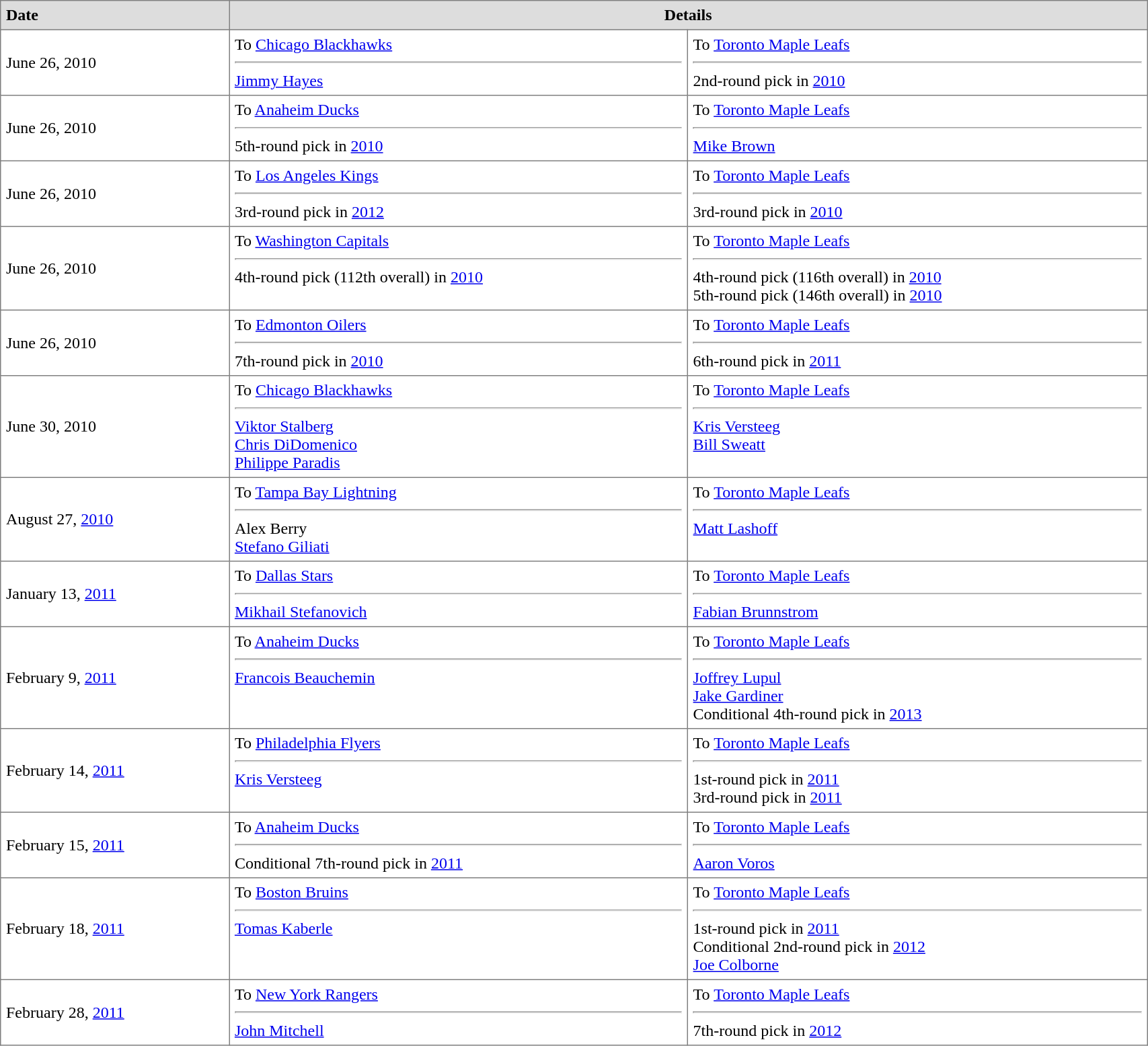<table border="1" cellpadding="5" style="border-collapse:collapse; width:90%;">
<tr style="background:#ddd;">
<th style="text-align:left">Date</th>
<th colspan="2">Details</th>
</tr>
<tr>
<td>June 26, 2010<br></td>
<td valign="top">To <a href='#'>Chicago Blackhawks</a><hr><a href='#'>Jimmy Hayes</a></td>
<td valign="top">To <a href='#'>Toronto Maple Leafs</a><hr>2nd-round pick in <a href='#'>2010</a></td>
</tr>
<tr>
<td>June 26, 2010<br></td>
<td valign="top">To <a href='#'>Anaheim Ducks</a><hr>5th-round pick in <a href='#'>2010</a></td>
<td valign="top">To <a href='#'>Toronto Maple Leafs</a><hr><a href='#'>Mike Brown</a></td>
</tr>
<tr>
<td>June 26, 2010<br></td>
<td valign="top">To <a href='#'>Los Angeles Kings</a><hr>3rd-round pick in <a href='#'>2012</a></td>
<td valign="top">To <a href='#'>Toronto Maple Leafs</a><hr>3rd-round pick in <a href='#'>2010</a></td>
</tr>
<tr>
<td>June 26, 2010<br></td>
<td valign="top">To <a href='#'>Washington Capitals</a><hr>4th-round pick (112th overall) in <a href='#'>2010</a></td>
<td valign="top">To <a href='#'>Toronto Maple Leafs</a><hr>4th-round pick (116th overall) in <a href='#'>2010</a><br>5th-round pick (146th overall) in <a href='#'>2010</a></td>
</tr>
<tr>
<td>June 26, 2010<br></td>
<td valign="top">To <a href='#'>Edmonton Oilers</a><hr>7th-round pick in <a href='#'>2010</a></td>
<td valign="top">To <a href='#'>Toronto Maple Leafs</a><hr>6th-round pick in <a href='#'>2011</a></td>
</tr>
<tr>
<td>June 30, 2010</td>
<td valign="top">To <a href='#'>Chicago Blackhawks</a><hr><a href='#'>Viktor Stalberg</a><br><a href='#'>Chris DiDomenico</a><br><a href='#'>Philippe Paradis</a></td>
<td valign="top">To <a href='#'>Toronto Maple Leafs</a><hr><a href='#'>Kris Versteeg</a><br><a href='#'>Bill Sweatt</a></td>
</tr>
<tr>
<td>August 27, <a href='#'>2010</a></td>
<td valign="top">To <a href='#'>Tampa Bay Lightning</a> <hr>Alex Berry<br><a href='#'>Stefano Giliati</a></td>
<td valign="top">To <a href='#'>Toronto Maple Leafs</a> <hr><a href='#'>Matt Lashoff</a></td>
</tr>
<tr>
<td>January 13, <a href='#'>2011</a></td>
<td valign="top">To <a href='#'>Dallas Stars</a> <hr><a href='#'>Mikhail Stefanovich</a></td>
<td valign="top">To <a href='#'>Toronto Maple Leafs</a> <hr><a href='#'>Fabian Brunnstrom</a></td>
</tr>
<tr>
<td>February 9, <a href='#'>2011</a></td>
<td valign="top">To <a href='#'>Anaheim Ducks</a> <hr><a href='#'>Francois Beauchemin</a></td>
<td valign="top">To <a href='#'>Toronto Maple Leafs</a> <hr><a href='#'>Joffrey Lupul</a><br><a href='#'>Jake Gardiner</a><br>Conditional 4th-round pick in <a href='#'>2013</a></td>
</tr>
<tr>
<td>February 14, <a href='#'>2011</a></td>
<td valign="top">To <a href='#'>Philadelphia Flyers</a> <hr><a href='#'>Kris Versteeg</a></td>
<td valign="top">To <a href='#'>Toronto Maple Leafs</a> <hr>1st-round pick in <a href='#'>2011</a><br>3rd-round pick in <a href='#'>2011</a></td>
</tr>
<tr>
<td>February 15, <a href='#'>2011</a></td>
<td valign="top">To <a href='#'>Anaheim Ducks</a> <hr>Conditional 7th-round pick in <a href='#'>2011</a></td>
<td valign="top">To <a href='#'>Toronto Maple Leafs</a> <hr><a href='#'>Aaron Voros</a></td>
</tr>
<tr>
<td>February 18, <a href='#'>2011</a></td>
<td valign="top">To <a href='#'>Boston Bruins</a> <hr><a href='#'>Tomas Kaberle</a></td>
<td valign="top">To <a href='#'>Toronto Maple Leafs</a> <hr>1st-round pick in <a href='#'>2011</a><br>Conditional 2nd-round pick in <a href='#'>2012</a><br><a href='#'>Joe Colborne</a></td>
</tr>
<tr>
<td>February 28, <a href='#'>2011</a></td>
<td valign="top">To <a href='#'>New York Rangers</a> <hr><a href='#'>John Mitchell</a></td>
<td valign="top">To <a href='#'>Toronto Maple Leafs</a> <hr>7th-round pick in <a href='#'>2012</a></td>
</tr>
</table>
